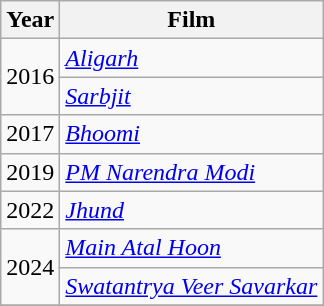<table class="wikitable sortable">
<tr>
<th>Year</th>
<th>Film</th>
</tr>
<tr>
<td rowspan="2">2016</td>
<td><em><a href='#'>Aligarh</a></em></td>
</tr>
<tr>
<td><em><a href='#'>Sarbjit</a></em></td>
</tr>
<tr>
<td>2017</td>
<td><em><a href='#'>Bhoomi</a></em></td>
</tr>
<tr>
<td>2019</td>
<td><em><a href='#'>PM Narendra Modi</a></em></td>
</tr>
<tr>
<td>2022</td>
<td><em><a href='#'>Jhund</a></em> </td>
</tr>
<tr>
<td rowspan="2">2024</td>
<td><em><a href='#'>Main Atal Hoon</a></em></td>
</tr>
<tr>
<td><em><a href='#'>Swatantrya Veer Savarkar</a></em></td>
</tr>
<tr>
</tr>
</table>
